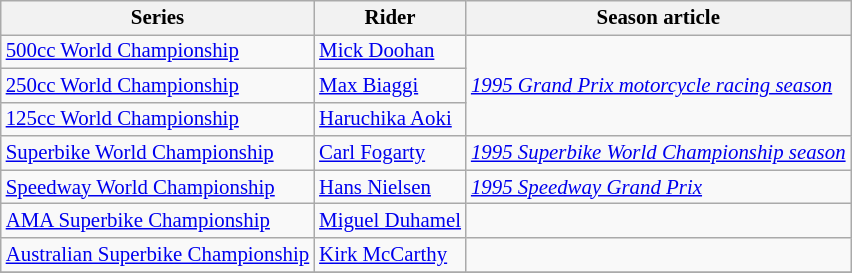<table class="wikitable" style="font-size: 87%;">
<tr>
<th>Series</th>
<th>Rider</th>
<th>Season article</th>
</tr>
<tr>
<td><a href='#'>500cc World Championship</a></td>
<td> <a href='#'>Mick Doohan</a></td>
<td rowspan=3><em><a href='#'>1995 Grand Prix motorcycle racing season</a></em></td>
</tr>
<tr>
<td><a href='#'>250cc World Championship</a></td>
<td> <a href='#'>Max Biaggi</a></td>
</tr>
<tr>
<td><a href='#'>125cc World Championship</a></td>
<td> <a href='#'>Haruchika Aoki</a></td>
</tr>
<tr>
<td><a href='#'>Superbike World Championship</a></td>
<td> <a href='#'>Carl Fogarty</a></td>
<td><em><a href='#'>1995 Superbike World Championship season</a></em></td>
</tr>
<tr>
<td><a href='#'>Speedway World Championship</a></td>
<td> <a href='#'>Hans Nielsen</a></td>
<td><em><a href='#'>1995 Speedway Grand Prix</a></em></td>
</tr>
<tr>
<td><a href='#'>AMA Superbike Championship</a></td>
<td> <a href='#'>Miguel Duhamel</a></td>
<td></td>
</tr>
<tr>
<td><a href='#'>Australian Superbike Championship</a></td>
<td> <a href='#'>Kirk McCarthy</a></td>
<td></td>
</tr>
<tr>
</tr>
</table>
